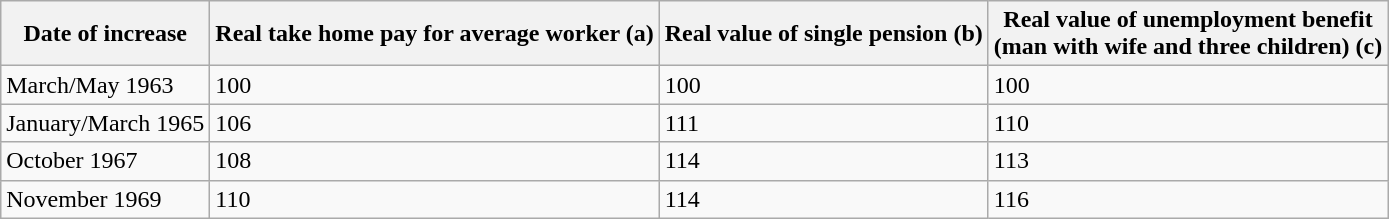<table class="wikitable sortable">
<tr>
<th>Date of increase</th>
<th>Real take home pay for average worker (a)</th>
<th>Real value of single pension (b)</th>
<th>Real value of unemployment benefit<br>(man with wife and three children) (c)</th>
</tr>
<tr>
<td>March/May 1963</td>
<td>100</td>
<td>100</td>
<td>100</td>
</tr>
<tr>
<td>January/March 1965</td>
<td>106</td>
<td>111</td>
<td>110</td>
</tr>
<tr>
<td>October 1967</td>
<td>108</td>
<td>114</td>
<td>113</td>
</tr>
<tr>
<td>November 1969</td>
<td>110</td>
<td>114</td>
<td>116</td>
</tr>
</table>
